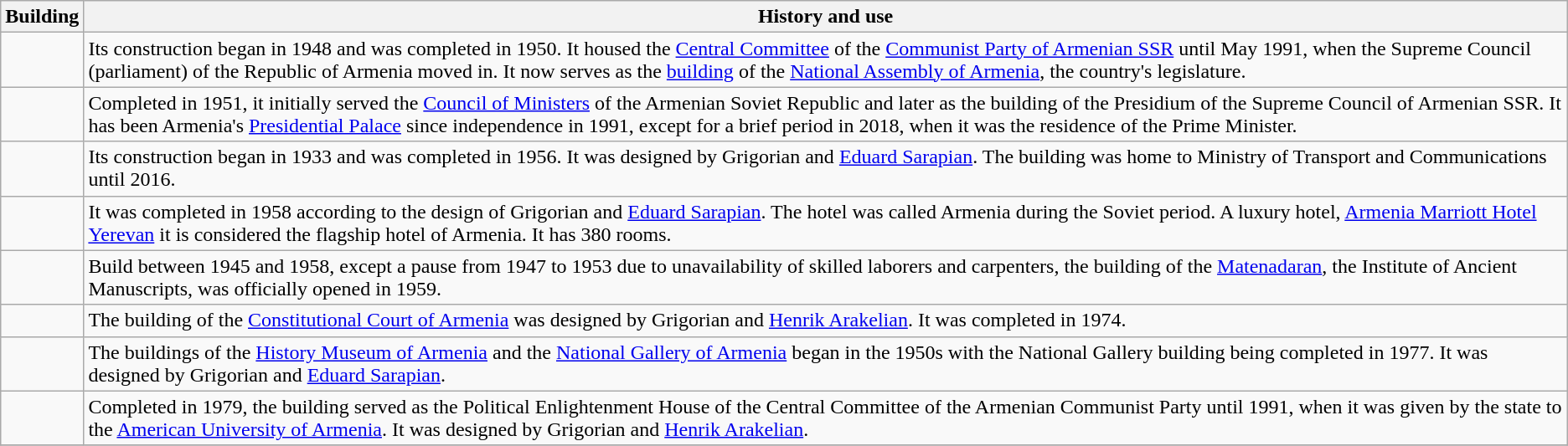<table class="wikitable">
<tr>
<th>Building</th>
<th>History and use</th>
</tr>
<tr>
<td></td>
<td>Its construction began in 1948 and was completed in 1950. It housed the <a href='#'>Central Committee</a> of the <a href='#'>Communist Party of Armenian SSR</a> until May 1991, when the Supreme Council (parliament) of the Republic of Armenia moved in. It now serves as the <a href='#'>building</a> of the <a href='#'>National Assembly of Armenia</a>, the country's legislature.</td>
</tr>
<tr>
<td></td>
<td>Completed in 1951, it initially served the <a href='#'>Council of Ministers</a> of the Armenian Soviet Republic and later as the building of the Presidium of the Supreme Council of Armenian SSR. It has been Armenia's <a href='#'>Presidential Palace</a> since independence in 1991, except for a brief period in 2018, when it was the residence of the Prime Minister.</td>
</tr>
<tr>
<td></td>
<td>Its construction began in 1933 and was completed in 1956. It was designed by Grigorian and <a href='#'>Eduard Sarapian</a>. The building was home to Ministry of Transport and Communications until 2016.</td>
</tr>
<tr>
<td></td>
<td>It was completed in 1958 according to the design of Grigorian and <a href='#'>Eduard Sarapian</a>. The hotel was called Armenia during the Soviet period. A luxury hotel, <a href='#'>Armenia Marriott Hotel Yerevan</a> it is considered the flagship hotel of Armenia. It has 380 rooms.</td>
</tr>
<tr>
<td></td>
<td>Build between 1945 and 1958, except a pause from 1947 to 1953 due to unavailability of skilled laborers and carpenters, the building of the <a href='#'>Matenadaran</a>, the Institute of Ancient Manuscripts, was officially opened in 1959.</td>
</tr>
<tr>
<td></td>
<td>The building of the <a href='#'>Constitutional Court of Armenia</a> was designed by Grigorian and <a href='#'>Henrik Arakelian</a>. It was completed in 1974.</td>
</tr>
<tr>
<td></td>
<td>The buildings of the <a href='#'>History Museum of Armenia</a> and the <a href='#'>National Gallery of Armenia</a> began in the 1950s with the National Gallery building being completed in 1977. It was designed by Grigorian and <a href='#'>Eduard Sarapian</a>.</td>
</tr>
<tr>
<td></td>
<td>Completed in 1979, the building served as the Political Enlightenment House of the Central Committee of the Armenian Communist Party until 1991, when it was given by the state to the <a href='#'>American University of Armenia</a>. It was designed by Grigorian and <a href='#'>Henrik Arakelian</a>.</td>
</tr>
<tr>
</tr>
</table>
